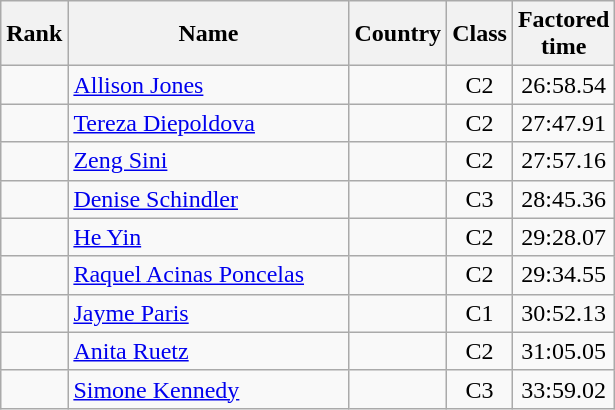<table class="wikitable sortable">
<tr>
<th width=20>Rank</th>
<th width=180>Name</th>
<th>Country</th>
<th>Class</th>
<th>Factored<br>time</th>
</tr>
<tr>
<td align="center"></td>
<td><a href='#'>Allison Jones</a></td>
<td></td>
<td align="center">C2</td>
<td align="center">26:58.54</td>
</tr>
<tr>
<td align="center"></td>
<td><a href='#'>Tereza Diepoldova</a></td>
<td></td>
<td align="center">C2</td>
<td align="center">27:47.91</td>
</tr>
<tr>
<td align="center"></td>
<td><a href='#'>Zeng Sini</a></td>
<td></td>
<td align="center">C2</td>
<td align="center">27:57.16</td>
</tr>
<tr>
<td align="center"></td>
<td><a href='#'>Denise Schindler</a></td>
<td></td>
<td align="center">C3</td>
<td align="center">28:45.36</td>
</tr>
<tr>
<td align="center"></td>
<td><a href='#'>He Yin</a></td>
<td></td>
<td align="center">C2</td>
<td align="center">29:28.07</td>
</tr>
<tr>
<td align="center"></td>
<td><a href='#'>Raquel Acinas Poncelas</a></td>
<td></td>
<td align="center">C2</td>
<td align="center">29:34.55</td>
</tr>
<tr>
<td align="center"></td>
<td><a href='#'>Jayme Paris</a></td>
<td></td>
<td align="center">C1</td>
<td align="center">30:52.13</td>
</tr>
<tr>
<td align="center"></td>
<td><a href='#'>Anita Ruetz</a></td>
<td></td>
<td align="center">C2</td>
<td align="center">31:05.05</td>
</tr>
<tr>
<td align="center"></td>
<td><a href='#'>Simone Kennedy</a></td>
<td></td>
<td align="center">C3</td>
<td align="center">33:59.02</td>
</tr>
</table>
